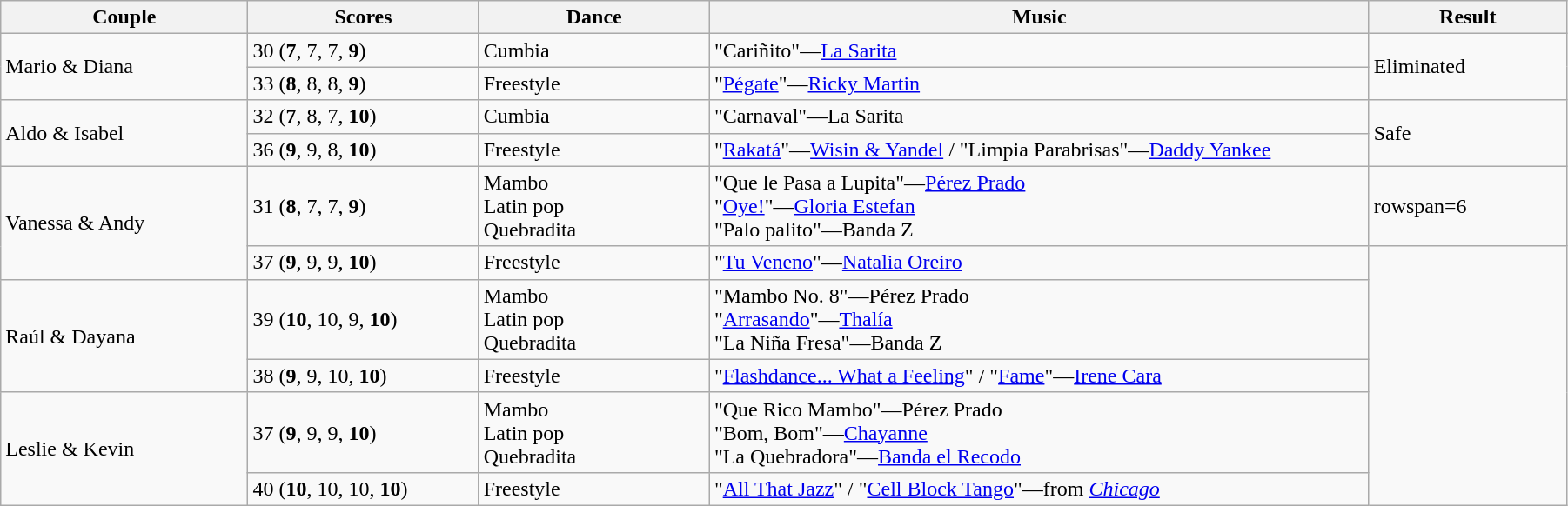<table class="wikitable sortable" style="width:95%; white-space:nowrap;">
<tr>
<th style="width:15%;">Couple</th>
<th style="width:14%;">Scores</th>
<th style="width:14%;">Dance</th>
<th style="width:40%;">Music</th>
<th style="width:12%;">Result</th>
</tr>
<tr>
<td rowspan=2>Mario & Diana</td>
<td>30 (<strong>7</strong>, 7, 7, <strong>9</strong>)</td>
<td>Cumbia</td>
<td>"Cariñito"—<a href='#'>La Sarita</a></td>
<td rowspan=2>Eliminated</td>
</tr>
<tr>
<td>33 (<strong>8</strong>, 8, 8, <strong>9</strong>)</td>
<td>Freestyle</td>
<td>"<a href='#'>Pégate</a>"—<a href='#'>Ricky Martin</a></td>
</tr>
<tr>
<td rowspan=2>Aldo & Isabel</td>
<td>32 (<strong>7</strong>, 8, 7, <strong>10</strong>)</td>
<td>Cumbia</td>
<td>"Carnaval"—La Sarita</td>
<td rowspan=2>Safe</td>
</tr>
<tr>
<td>36 (<strong>9</strong>, 9, 8, <strong>10</strong>)</td>
<td>Freestyle</td>
<td>"<a href='#'>Rakatá</a>"—<a href='#'>Wisin & Yandel</a> / "Limpia Parabrisas"—<a href='#'>Daddy Yankee</a></td>
</tr>
<tr>
<td rowspan=2>Vanessa & Andy</td>
<td>31 (<strong>8</strong>, 7, 7, <strong>9</strong>)</td>
<td>Mambo<br>Latin pop<br>Quebradita</td>
<td>"Que le Pasa a Lupita"—<a href='#'>Pérez Prado</a><br>"<a href='#'>Oye!</a>"—<a href='#'>Gloria Estefan</a><br>"Palo palito"—Banda Z</td>
<td>rowspan=6 </td>
</tr>
<tr>
<td>37 (<strong>9</strong>, 9, 9, <strong>10</strong>)</td>
<td>Freestyle</td>
<td>"<a href='#'>Tu Veneno</a>"—<a href='#'>Natalia Oreiro</a></td>
</tr>
<tr>
<td rowspan=2>Raúl & Dayana</td>
<td>39 (<strong>10</strong>, 10, 9, <strong>10</strong>)</td>
<td>Mambo<br>Latin pop<br>Quebradita</td>
<td>"Mambo No. 8"—Pérez Prado<br>"<a href='#'>Arrasando</a>"—<a href='#'>Thalía</a><br>"La Niña Fresa"—Banda Z</td>
</tr>
<tr>
<td>38 (<strong>9</strong>, 9, 10, <strong>10</strong>)</td>
<td>Freestyle</td>
<td>"<a href='#'>Flashdance... What a Feeling</a>" / "<a href='#'>Fame</a>"—<a href='#'>Irene Cara</a></td>
</tr>
<tr>
<td rowspan=2>Leslie & Kevin</td>
<td>37 (<strong>9</strong>, 9, 9, <strong>10</strong>)</td>
<td>Mambo<br>Latin pop<br>Quebradita</td>
<td>"Que Rico Mambo"—Pérez Prado<br>"Bom, Bom"—<a href='#'>Chayanne</a><br>"La Quebradora"—<a href='#'>Banda el Recodo</a></td>
</tr>
<tr>
<td>40 (<strong>10</strong>, 10, 10, <strong>10</strong>)</td>
<td>Freestyle</td>
<td>"<a href='#'>All That Jazz</a>" / "<a href='#'>Cell Block Tango</a>"—from <em><a href='#'>Chicago</a></em></td>
</tr>
</table>
